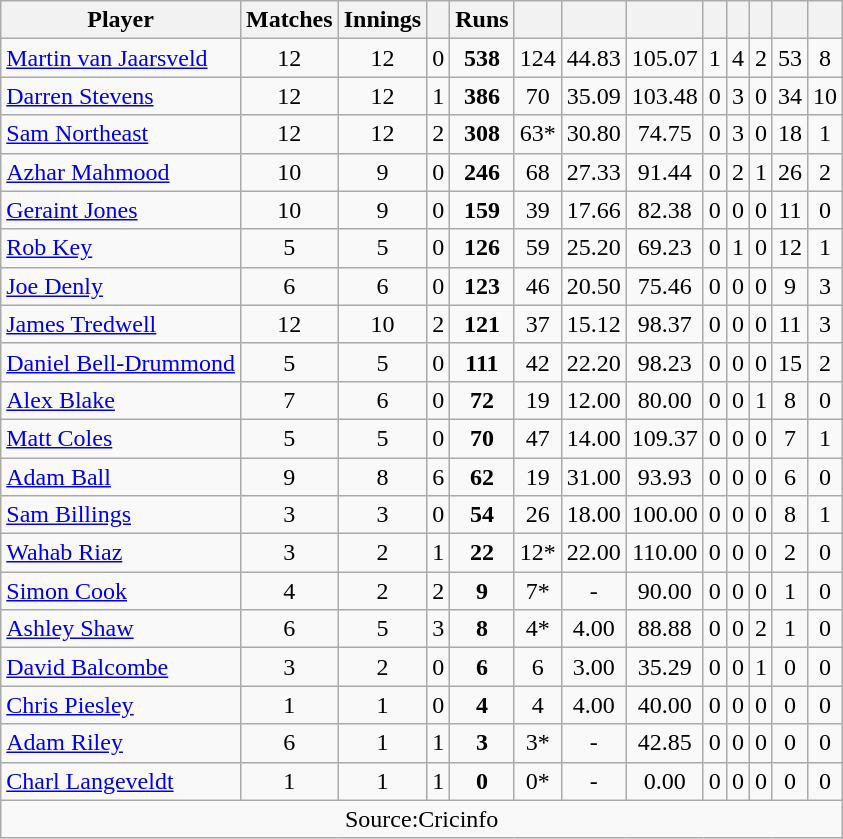<table class="wikitable" style="text-align:center">
<tr>
<th>Player</th>
<th>Matches</th>
<th>Innings</th>
<th></th>
<th>Runs</th>
<th></th>
<th></th>
<th></th>
<th></th>
<th></th>
<th></th>
<th></th>
<th></th>
</tr>
<tr>
<td align="left"><a href='#'>Martin van Jaarsveld</a></td>
<td>12</td>
<td>12</td>
<td>0</td>
<td><strong>538</strong></td>
<td>124</td>
<td>44.83</td>
<td>105.07</td>
<td>1</td>
<td>4</td>
<td>2</td>
<td>53</td>
<td>8</td>
</tr>
<tr>
<td align="left"><a href='#'>Darren Stevens</a></td>
<td>12</td>
<td>12</td>
<td>1</td>
<td><strong>386</strong></td>
<td>70</td>
<td>35.09</td>
<td>103.48</td>
<td>0</td>
<td>3</td>
<td>0</td>
<td>34</td>
<td>10</td>
</tr>
<tr>
<td align="left"><a href='#'>Sam Northeast</a></td>
<td>12</td>
<td>12</td>
<td>2</td>
<td><strong>308</strong></td>
<td>63*</td>
<td>30.80</td>
<td>74.75</td>
<td>0</td>
<td>3</td>
<td>0</td>
<td>18</td>
<td>1</td>
</tr>
<tr>
<td align="left"><a href='#'>Azhar Mahmood</a></td>
<td>10</td>
<td>9</td>
<td>0</td>
<td><strong>246</strong></td>
<td>68</td>
<td>27.33</td>
<td>91.44</td>
<td>0</td>
<td>2</td>
<td>1</td>
<td>26</td>
<td>2</td>
</tr>
<tr>
<td align="left"><a href='#'>Geraint Jones</a></td>
<td>10</td>
<td>9</td>
<td>0</td>
<td><strong>159</strong></td>
<td>39</td>
<td>17.66</td>
<td>82.38</td>
<td>0</td>
<td>0</td>
<td>0</td>
<td>11</td>
<td>0</td>
</tr>
<tr>
<td align="left"><a href='#'>Rob Key</a></td>
<td>5</td>
<td>5</td>
<td>0</td>
<td><strong>126</strong></td>
<td>59</td>
<td>25.20</td>
<td>69.23</td>
<td>0</td>
<td>1</td>
<td>0</td>
<td>12</td>
<td>1</td>
</tr>
<tr>
<td align="left"><a href='#'>Joe Denly</a></td>
<td>6</td>
<td>6</td>
<td>0</td>
<td><strong>123</strong></td>
<td>46</td>
<td>20.50</td>
<td>75.46</td>
<td>0</td>
<td>0</td>
<td>0</td>
<td>9</td>
<td>3</td>
</tr>
<tr>
<td align="left"><a href='#'>James Tredwell</a></td>
<td>12</td>
<td>10</td>
<td>2</td>
<td><strong>121</strong></td>
<td>37</td>
<td>15.12</td>
<td>98.37</td>
<td>0</td>
<td>0</td>
<td>0</td>
<td>11</td>
<td>3</td>
</tr>
<tr>
<td align="left"><a href='#'>Daniel Bell-Drummond</a></td>
<td>5</td>
<td>5</td>
<td>0</td>
<td><strong>111</strong></td>
<td>42</td>
<td>22.20</td>
<td>98.23</td>
<td>0</td>
<td>0</td>
<td>0</td>
<td>15</td>
<td>2</td>
</tr>
<tr>
<td align="left"><a href='#'>Alex Blake</a></td>
<td>7</td>
<td>6</td>
<td>0</td>
<td><strong>72</strong></td>
<td>19</td>
<td>12.00</td>
<td>80.00</td>
<td>0</td>
<td>0</td>
<td>1</td>
<td>8</td>
<td>0</td>
</tr>
<tr>
<td align="left"><a href='#'>Matt Coles</a></td>
<td>5</td>
<td>5</td>
<td>0</td>
<td><strong>70</strong></td>
<td>47</td>
<td>14.00</td>
<td>109.37</td>
<td>0</td>
<td>0</td>
<td>0</td>
<td>7</td>
<td>1</td>
</tr>
<tr>
<td align="left"><a href='#'>Adam Ball</a></td>
<td>9</td>
<td>8</td>
<td>6</td>
<td><strong>62</strong></td>
<td>19</td>
<td>31.00</td>
<td>93.93</td>
<td>0</td>
<td>0</td>
<td>0</td>
<td>6</td>
<td>0</td>
</tr>
<tr>
<td align="left"><a href='#'>Sam Billings</a></td>
<td>3</td>
<td>3</td>
<td>0</td>
<td><strong>54</strong></td>
<td>26</td>
<td>18.00</td>
<td>100.00</td>
<td>0</td>
<td>0</td>
<td>0</td>
<td>8</td>
<td>1</td>
</tr>
<tr>
<td align="left"><a href='#'>Wahab Riaz</a></td>
<td>3</td>
<td>2</td>
<td>1</td>
<td><strong>22</strong></td>
<td>12*</td>
<td>22.00</td>
<td>110.00</td>
<td>0</td>
<td>0</td>
<td>0</td>
<td>2</td>
<td>0</td>
</tr>
<tr>
<td align="left"><a href='#'>Simon Cook</a></td>
<td>4</td>
<td>2</td>
<td>2</td>
<td><strong>9</strong></td>
<td>7*</td>
<td>-</td>
<td>90.00</td>
<td>0</td>
<td>0</td>
<td>0</td>
<td>1</td>
<td>0</td>
</tr>
<tr>
<td align="left"><a href='#'>Ashley Shaw</a></td>
<td>6</td>
<td>5</td>
<td>3</td>
<td><strong>8</strong></td>
<td>4*</td>
<td>4.00</td>
<td>88.88</td>
<td>0</td>
<td>0</td>
<td>2</td>
<td>1</td>
<td>0</td>
</tr>
<tr>
<td align="left"><a href='#'>David Balcombe</a></td>
<td>3</td>
<td>2</td>
<td>0</td>
<td><strong>6</strong></td>
<td>6</td>
<td>3.00</td>
<td>35.29</td>
<td>0</td>
<td>0</td>
<td>1</td>
<td>0</td>
<td>0</td>
</tr>
<tr>
<td align="left"><a href='#'>Chris Piesley</a></td>
<td>1</td>
<td>1</td>
<td>0</td>
<td><strong>4</strong></td>
<td>4</td>
<td>4.00</td>
<td>40.00</td>
<td>0</td>
<td>0</td>
<td>0</td>
<td>0</td>
<td>0</td>
</tr>
<tr>
<td align="left"><a href='#'>Adam Riley</a></td>
<td>6</td>
<td>1</td>
<td>1</td>
<td><strong>3</strong></td>
<td>3*</td>
<td>-</td>
<td>42.85</td>
<td>0</td>
<td>0</td>
<td>0</td>
<td>0</td>
<td>0</td>
</tr>
<tr>
<td align="left"><a href='#'>Charl Langeveldt</a></td>
<td>1</td>
<td>1</td>
<td>1</td>
<td><strong>0</strong></td>
<td>0*</td>
<td>-</td>
<td>0.00</td>
<td>0</td>
<td>0</td>
<td>0</td>
<td>0</td>
<td>0</td>
</tr>
<tr>
<td colspan="13">Source:Cricinfo</td>
</tr>
</table>
